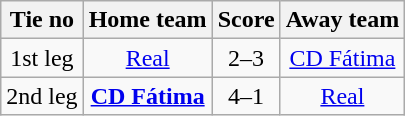<table class="wikitable" style="text-align:center">
<tr>
<th style= width="60px">Tie no</th>
<th style= width="150px">Home team</th>
<th style= width="60px">Score</th>
<th style= width="150px">Away team</th>
</tr>
<tr>
<td>1st leg</td>
<td><a href='#'>Real</a></td>
<td>2–3</td>
<td><a href='#'>CD Fátima</a></td>
</tr>
<tr>
<td>2nd leg</td>
<td><strong><a href='#'>CD Fátima</a></strong></td>
<td>4–1</td>
<td><a href='#'>Real</a></td>
</tr>
</table>
